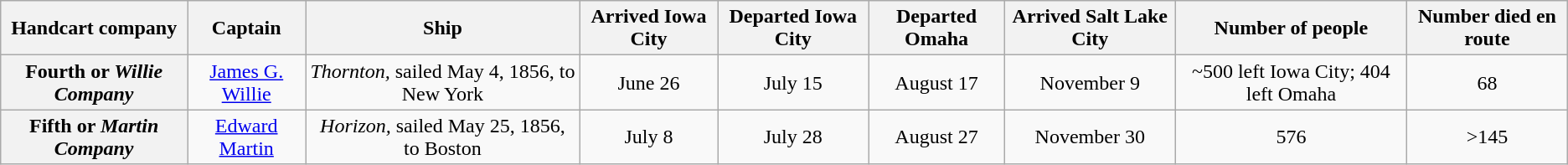<table class="wikitable" style="text-align:center">
<tr>
<th>Handcart company</th>
<th>Captain</th>
<th>Ship</th>
<th>Arrived Iowa City</th>
<th>Departed Iowa City</th>
<th>Departed Omaha</th>
<th>Arrived Salt Lake City</th>
<th>Number of people</th>
<th>Number died en route</th>
</tr>
<tr>
<th>Fourth or <em>Willie Company</em></th>
<td><a href='#'>James G. Willie</a></td>
<td><em>Thornton,</em> sailed May 4, 1856, to New York</td>
<td>June 26</td>
<td>July 15</td>
<td>August 17</td>
<td>November 9</td>
<td>~500 left Iowa City; 404 left Omaha</td>
<td>68</td>
</tr>
<tr>
<th>Fifth or <em>Martin Company</em></th>
<td><a href='#'>Edward Martin</a></td>
<td><em>Horizon,</em> sailed May 25, 1856, to Boston</td>
<td>July 8</td>
<td>July 28</td>
<td>August 27</td>
<td>November 30</td>
<td>576</td>
<td>>145</td>
</tr>
</table>
